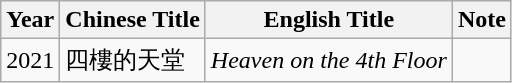<table class="wikitable">
<tr>
<th>Year</th>
<th>Chinese Title</th>
<th>English Title</th>
<th>Note</th>
</tr>
<tr>
<td>2021</td>
<td>四樓的天堂</td>
<td><em>Heaven on the 4th Floor</em></td>
<td></td>
</tr>
</table>
